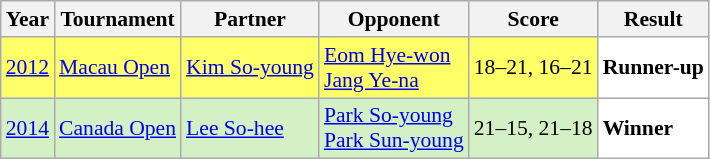<table class="sortable wikitable" style="font-size: 90%;">
<tr>
<th>Year</th>
<th>Tournament</th>
<th>Partner</th>
<th>Opponent</th>
<th>Score</th>
<th>Result</th>
</tr>
<tr style="background:#FFFF67">
<td align="center"><a href='#'>2012</a></td>
<td align="left"><a href='#'>Macau Open</a></td>
<td align="left"> <a href='#'>Kim So-young</a></td>
<td align="left"> <a href='#'>Eom Hye-won</a> <br>  <a href='#'>Jang Ye-na</a></td>
<td align="left">18–21, 16–21</td>
<td style="text-align:left; background:white"> <strong>Runner-up</strong></td>
</tr>
<tr style="background:#D4F1C5">
<td align="center"><a href='#'>2014</a></td>
<td align="left"><a href='#'>Canada Open</a></td>
<td align="left"> <a href='#'>Lee So-hee</a></td>
<td align="left"> <a href='#'>Park So-young</a> <br>  <a href='#'>Park Sun-young</a></td>
<td align="left">21–15, 21–18</td>
<td style="text-align:left; background:white"> <strong>Winner</strong></td>
</tr>
</table>
